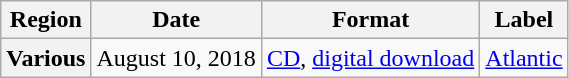<table class="wikitable plainrowheaders">
<tr>
<th>Region</th>
<th>Date</th>
<th>Format</th>
<th>Label</th>
</tr>
<tr>
<th scope="row">Various</th>
<td>August 10, 2018</td>
<td><a href='#'>CD</a>, <a href='#'>digital download</a></td>
<td><a href='#'>Atlantic</a></td>
</tr>
</table>
